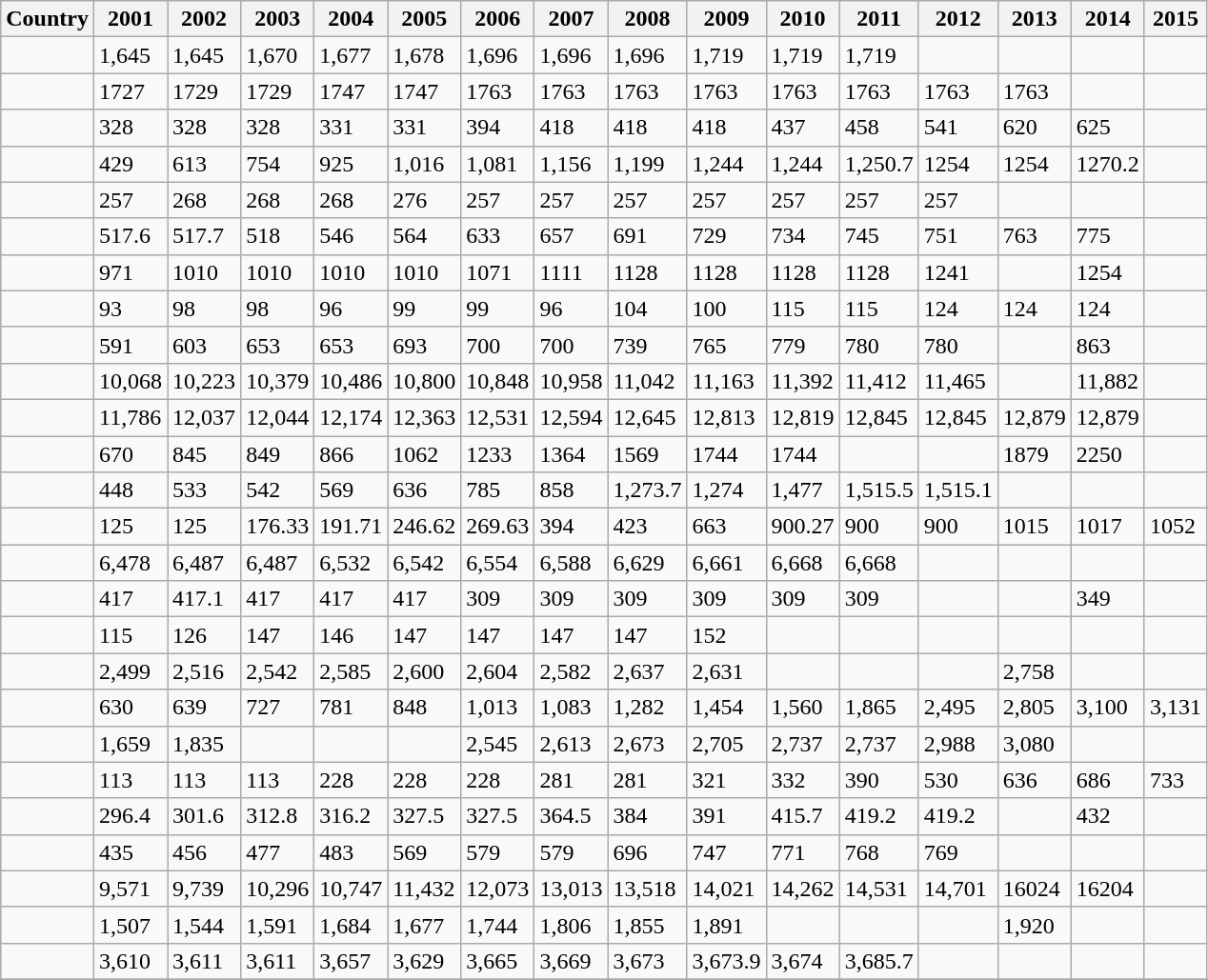<table class="wikitable sortable">
<tr>
<th>Country</th>
<th>2001</th>
<th>2002</th>
<th>2003</th>
<th>2004</th>
<th>2005</th>
<th>2006</th>
<th>2007</th>
<th>2008</th>
<th>2009</th>
<th>2010</th>
<th>2011</th>
<th>2012</th>
<th>2013</th>
<th>2014</th>
<th>2015</th>
</tr>
<tr>
<td></td>
<td>1,645</td>
<td>1,645</td>
<td>1,670</td>
<td>1,677</td>
<td>1,678</td>
<td>1,696</td>
<td>1,696</td>
<td>1,696</td>
<td>1,719</td>
<td>1,719</td>
<td>1,719</td>
<td></td>
<td></td>
<td></td>
<td></td>
</tr>
<tr>
<td></td>
<td>1727</td>
<td>1729</td>
<td>1729</td>
<td>1747</td>
<td>1747</td>
<td>1763</td>
<td>1763</td>
<td>1763</td>
<td>1763</td>
<td>1763</td>
<td>1763</td>
<td>1763</td>
<td>1763</td>
<td></td>
<td></td>
</tr>
<tr>
<td></td>
<td>328</td>
<td>328</td>
<td>328</td>
<td>331</td>
<td>331</td>
<td>394</td>
<td>418</td>
<td>418</td>
<td>418</td>
<td>437</td>
<td>458</td>
<td>541</td>
<td>620</td>
<td>625</td>
<td></td>
</tr>
<tr>
<td></td>
<td>429</td>
<td>613</td>
<td>754</td>
<td>925</td>
<td>1,016</td>
<td>1,081</td>
<td>1,156</td>
<td>1,199</td>
<td>1,244</td>
<td>1,244</td>
<td>1,250.7</td>
<td>1254</td>
<td>1254</td>
<td>1270.2</td>
<td></td>
</tr>
<tr>
<td></td>
<td>257</td>
<td>268</td>
<td>268</td>
<td>268</td>
<td>276</td>
<td>257</td>
<td>257</td>
<td>257</td>
<td>257</td>
<td>257</td>
<td>257</td>
<td>257</td>
<td></td>
<td></td>
<td></td>
</tr>
<tr>
<td></td>
<td>517.6</td>
<td>517.7</td>
<td>518</td>
<td>546</td>
<td>564</td>
<td>633</td>
<td>657</td>
<td>691</td>
<td>729</td>
<td>734</td>
<td>745</td>
<td>751</td>
<td>763</td>
<td>775</td>
<td></td>
</tr>
<tr>
<td></td>
<td>971</td>
<td>1010</td>
<td>1010</td>
<td>1010</td>
<td>1010</td>
<td>1071</td>
<td>1111</td>
<td>1128</td>
<td>1128</td>
<td>1128</td>
<td>1128</td>
<td>1241</td>
<td></td>
<td>1254</td>
<td></td>
</tr>
<tr>
<td></td>
<td>93</td>
<td>98</td>
<td>98</td>
<td>96</td>
<td>99</td>
<td>99</td>
<td>96</td>
<td>104</td>
<td>100</td>
<td>115</td>
<td>115</td>
<td>124</td>
<td>124</td>
<td>124</td>
<td></td>
</tr>
<tr>
<td></td>
<td>591</td>
<td>603</td>
<td>653</td>
<td>653</td>
<td>693</td>
<td>700</td>
<td>700</td>
<td>739</td>
<td>765</td>
<td>779</td>
<td>780</td>
<td>780</td>
<td></td>
<td>863</td>
<td></td>
</tr>
<tr>
<td></td>
<td>10,068</td>
<td>10,223</td>
<td>10,379</td>
<td>10,486</td>
<td>10,800</td>
<td>10,848</td>
<td>10,958</td>
<td>11,042</td>
<td>11,163</td>
<td>11,392</td>
<td>11,412</td>
<td>11,465</td>
<td></td>
<td>11,882</td>
<td></td>
</tr>
<tr>
<td></td>
<td>11,786</td>
<td>12,037</td>
<td>12,044</td>
<td>12,174</td>
<td>12,363</td>
<td>12,531</td>
<td>12,594</td>
<td>12,645</td>
<td>12,813</td>
<td>12,819</td>
<td>12,845</td>
<td>12,845</td>
<td>12,879</td>
<td>12,879</td>
<td></td>
</tr>
<tr>
<td></td>
<td>670</td>
<td>845</td>
<td>849</td>
<td>866</td>
<td>1062</td>
<td>1233</td>
<td>1364</td>
<td>1569</td>
<td>1744</td>
<td>1744</td>
<td></td>
<td></td>
<td>1879</td>
<td>2250</td>
<td></td>
</tr>
<tr>
<td></td>
<td>448</td>
<td>533</td>
<td>542</td>
<td>569</td>
<td>636</td>
<td>785</td>
<td>858</td>
<td>1,273.7</td>
<td>1,274</td>
<td>1,477</td>
<td>1,515.5</td>
<td>1,515.1</td>
<td></td>
<td></td>
<td></td>
</tr>
<tr>
<td></td>
<td>125</td>
<td>125</td>
<td>176.33</td>
<td>191.71</td>
<td>246.62</td>
<td>269.63</td>
<td>394</td>
<td>423</td>
<td>663</td>
<td>900.27</td>
<td>900</td>
<td>900</td>
<td>1015</td>
<td>1017</td>
<td>1052</td>
</tr>
<tr>
<td></td>
<td>6,478</td>
<td>6,487</td>
<td>6,487</td>
<td>6,532</td>
<td>6,542</td>
<td>6,554</td>
<td>6,588</td>
<td>6,629</td>
<td>6,661</td>
<td>6,668</td>
<td>6,668</td>
<td></td>
<td></td>
<td></td>
<td></td>
</tr>
<tr>
<td></td>
<td>417</td>
<td>417.1</td>
<td>417</td>
<td>417</td>
<td>417</td>
<td>309</td>
<td>309</td>
<td>309</td>
<td>309</td>
<td>309</td>
<td>309</td>
<td></td>
<td></td>
<td>349</td>
<td></td>
</tr>
<tr>
<td></td>
<td>115</td>
<td>126</td>
<td>147</td>
<td>146</td>
<td>147</td>
<td>147</td>
<td>147</td>
<td>147</td>
<td>152</td>
<td></td>
<td></td>
<td></td>
<td></td>
<td></td>
<td></td>
</tr>
<tr>
<td></td>
<td>2,499</td>
<td>2,516</td>
<td>2,542</td>
<td>2,585</td>
<td>2,600</td>
<td>2,604</td>
<td>2,582</td>
<td>2,637</td>
<td>2,631</td>
<td></td>
<td></td>
<td></td>
<td>2,758</td>
<td></td>
<td></td>
</tr>
<tr>
<td></td>
<td>630</td>
<td>639</td>
<td>727</td>
<td>781</td>
<td>848</td>
<td>1,013</td>
<td>1,083</td>
<td>1,282</td>
<td>1,454</td>
<td>1,560</td>
<td>1,865</td>
<td>2,495</td>
<td>2,805</td>
<td>3,100</td>
<td>3,131</td>
</tr>
<tr>
<td></td>
<td>1,659</td>
<td>1,835</td>
<td></td>
<td></td>
<td></td>
<td>2,545</td>
<td>2,613</td>
<td>2,673</td>
<td>2,705</td>
<td>2,737</td>
<td>2,737</td>
<td>2,988</td>
<td>3,080</td>
<td></td>
<td></td>
</tr>
<tr>
<td></td>
<td>113</td>
<td>113</td>
<td>113</td>
<td>228</td>
<td>228</td>
<td>228</td>
<td>281</td>
<td>281</td>
<td>321</td>
<td>332</td>
<td>390</td>
<td>530</td>
<td>636</td>
<td>686</td>
<td>733</td>
</tr>
<tr>
<td></td>
<td>296.4</td>
<td>301.6</td>
<td>312.8</td>
<td>316.2</td>
<td>327.5</td>
<td>327.5</td>
<td>364.5</td>
<td>384</td>
<td>391</td>
<td>415.7</td>
<td>419.2</td>
<td>419.2</td>
<td></td>
<td>432</td>
<td></td>
</tr>
<tr>
<td></td>
<td>435</td>
<td>456</td>
<td>477</td>
<td>483</td>
<td>569</td>
<td>579</td>
<td>579</td>
<td>696</td>
<td>747</td>
<td>771</td>
<td>768</td>
<td>769</td>
<td></td>
<td></td>
<td></td>
</tr>
<tr>
<td></td>
<td>9,571</td>
<td>9,739</td>
<td>10,296</td>
<td>10,747</td>
<td>11,432</td>
<td>12,073</td>
<td>13,013</td>
<td>13,518</td>
<td>14,021</td>
<td>14,262</td>
<td>14,531</td>
<td>14,701</td>
<td>16024</td>
<td>16204</td>
<td></td>
</tr>
<tr>
<td></td>
<td>1,507</td>
<td>1,544</td>
<td>1,591</td>
<td>1,684</td>
<td>1,677</td>
<td>1,744</td>
<td>1,806</td>
<td>1,855</td>
<td>1,891</td>
<td></td>
<td></td>
<td></td>
<td>1,920</td>
<td></td>
<td></td>
</tr>
<tr>
<td></td>
<td>3,610</td>
<td>3,611</td>
<td>3,611</td>
<td>3,657</td>
<td>3,629</td>
<td>3,665</td>
<td>3,669</td>
<td>3,673</td>
<td>3,673.9</td>
<td>3,674</td>
<td>3,685.7</td>
<td></td>
<td></td>
<td></td>
<td></td>
</tr>
<tr>
</tr>
</table>
